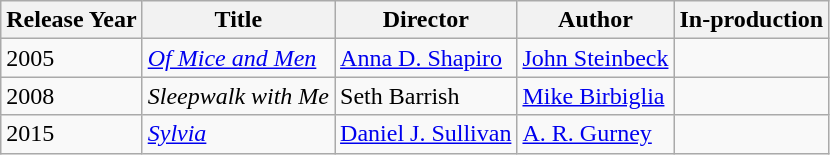<table class="wikitable">
<tr>
<th>Release Year</th>
<th>Title</th>
<th>Director</th>
<th>Author</th>
<th>In-production</th>
</tr>
<tr>
<td>2005</td>
<td><em><a href='#'>Of Mice and Men</a></em></td>
<td><a href='#'>Anna D. Shapiro</a></td>
<td><a href='#'>John Steinbeck</a></td>
<td></td>
</tr>
<tr>
<td>2008</td>
<td><em>Sleepwalk with Me</em></td>
<td>Seth Barrish</td>
<td><a href='#'>Mike Birbiglia</a></td>
<td></td>
</tr>
<tr>
<td>2015</td>
<td><em><a href='#'>Sylvia</a></em></td>
<td><a href='#'>Daniel J. Sullivan</a></td>
<td><a href='#'>A. R. Gurney</a></td>
<td></td>
</tr>
</table>
